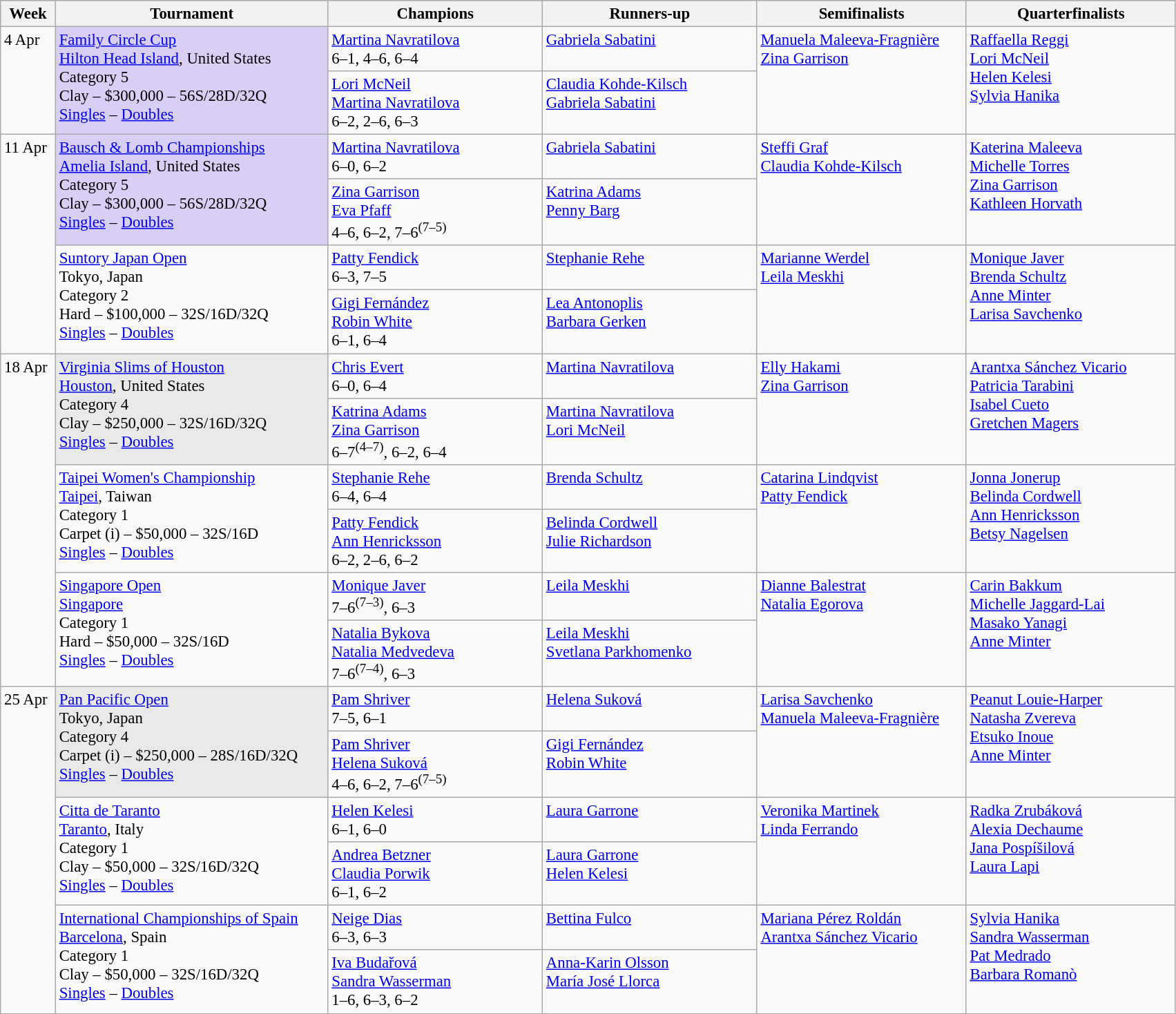<table class=wikitable style=font-size:95%>
<tr>
<th style="width:46px;">Week</th>
<th style="width:256px;">Tournament</th>
<th style="width:200px;">Champions</th>
<th style="width:200px;">Runners-up</th>
<th style="width:195px;">Semifinalists</th>
<th style="width:195px;">Quarterfinalists</th>
</tr>
<tr valign="top">
<td rowspan=2>4 Apr</td>
<td rowspan=2 style="background:#d8cef6;"><a href='#'>Family Circle Cup</a><br><a href='#'>Hilton Head Island</a>, United States<br>Category 5 <br>Clay – $300,000 – 56S/28D/32Q <br><a href='#'>Singles</a> – <a href='#'>Doubles</a></td>
<td> <a href='#'>Martina Navratilova</a><br>6–1, 4–6, 6–4</td>
<td> <a href='#'>Gabriela Sabatini</a></td>
<td rowspan=2> <a href='#'>Manuela Maleeva-Fragnière</a><br> <a href='#'>Zina Garrison</a></td>
<td rowspan=2> <a href='#'>Raffaella Reggi</a><br> <a href='#'>Lori McNeil</a><br>  <a href='#'>Helen Kelesi</a><br> <a href='#'>Sylvia Hanika</a></td>
</tr>
<tr valign="top">
<td> <a href='#'>Lori McNeil</a><br> <a href='#'>Martina Navratilova</a><br> 6–2, 2–6, 6–3</td>
<td> <a href='#'>Claudia Kohde-Kilsch</a><br> <a href='#'>Gabriela Sabatini</a></td>
</tr>
<tr valign="top">
<td rowspan=4>11 Apr</td>
<td rowspan=2 style="background:#d8cef6;"><a href='#'>Bausch & Lomb Championships</a><br><a href='#'>Amelia Island</a>, United States<br>Category 5 <br>Clay – $300,000 – 56S/28D/32Q <br><a href='#'>Singles</a> – <a href='#'>Doubles</a></td>
<td> <a href='#'>Martina Navratilova</a><br>6–0, 6–2</td>
<td> <a href='#'>Gabriela Sabatini</a></td>
<td rowspan=2> <a href='#'>Steffi Graf</a><br> <a href='#'>Claudia Kohde-Kilsch</a></td>
<td rowspan=2> <a href='#'>Katerina Maleeva</a><br> <a href='#'>Michelle Torres</a><br>  <a href='#'>Zina Garrison</a><br> <a href='#'>Kathleen Horvath</a></td>
</tr>
<tr valign="top">
<td> <a href='#'>Zina Garrison</a><br> <a href='#'>Eva Pfaff</a><br> 4–6, 6–2, 7–6<sup>(7–5)</sup></td>
<td> <a href='#'>Katrina Adams</a><br> <a href='#'>Penny Barg</a></td>
</tr>
<tr valign="top">
<td rowspan=2><a href='#'>Suntory Japan Open</a><br>Tokyo, Japan<br>Category 2 <br>Hard – $100,000 – 32S/16D/32Q <br><a href='#'>Singles</a> – <a href='#'>Doubles</a></td>
<td> <a href='#'>Patty Fendick</a><br>6–3, 7–5</td>
<td> <a href='#'>Stephanie Rehe</a></td>
<td rowspan=2> <a href='#'>Marianne Werdel</a> <br> <a href='#'>Leila Meskhi</a></td>
<td rowspan=2> <a href='#'>Monique Javer</a>  <br> <a href='#'>Brenda Schultz</a><br> <a href='#'>Anne Minter</a><br> <a href='#'>Larisa Savchenko</a></td>
</tr>
<tr valign="top">
<td> <a href='#'>Gigi Fernández</a><br> <a href='#'>Robin White</a><br>6–1, 6–4</td>
<td> <a href='#'>Lea Antonoplis</a><br> <a href='#'>Barbara Gerken</a></td>
</tr>
<tr valign="top">
<td rowspan=6>18 Apr</td>
<td rowspan=2 style="background:#E9E9E9;"><a href='#'>Virginia Slims of Houston</a><br><a href='#'>Houston</a>, United States<br>Category 4 <br>Clay – $250,000 – 32S/16D/32Q <br><a href='#'>Singles</a> – <a href='#'>Doubles</a></td>
<td> <a href='#'>Chris Evert</a><br>6–0, 6–4</td>
<td> <a href='#'>Martina Navratilova</a></td>
<td rowspan=2> <a href='#'>Elly Hakami</a><br> <a href='#'>Zina Garrison</a></td>
<td rowspan=2> <a href='#'>Arantxa Sánchez Vicario</a><br> <a href='#'>Patricia Tarabini</a><br> <a href='#'>Isabel Cueto</a><br> <a href='#'>Gretchen Magers</a></td>
</tr>
<tr valign="top">
<td> <a href='#'>Katrina Adams</a><br> <a href='#'>Zina Garrison</a><br>6–7<sup>(4–7)</sup>, 6–2, 6–4</td>
<td> <a href='#'>Martina Navratilova</a><br> <a href='#'>Lori McNeil</a></td>
</tr>
<tr valign="top">
<td rowspan=2><a href='#'>Taipei Women's Championship</a><br><a href='#'>Taipei</a>, Taiwan<br>Category 1 <br>Carpet (i) – $50,000 – 32S/16D <br><a href='#'>Singles</a> – <a href='#'>Doubles</a></td>
<td> <a href='#'>Stephanie Rehe</a><br>6–4, 6–4</td>
<td> <a href='#'>Brenda Schultz</a></td>
<td rowspan=2> <a href='#'>Catarina Lindqvist</a> <br> <a href='#'>Patty Fendick</a></td>
<td rowspan=2> <a href='#'>Jonna Jonerup</a> <br> <a href='#'>Belinda Cordwell</a><br> <a href='#'>Ann Henricksson</a><br> <a href='#'>Betsy Nagelsen</a></td>
</tr>
<tr valign="top">
<td> <a href='#'>Patty Fendick</a><br> <a href='#'>Ann Henricksson</a><br>6–2, 2–6, 6–2</td>
<td> <a href='#'>Belinda Cordwell</a><br> <a href='#'>Julie Richardson</a></td>
</tr>
<tr valign="top">
<td rowspan=2><a href='#'>Singapore Open</a><br> <a href='#'>Singapore</a> <br>Category 1 <br>Hard – $50,000 – 32S/16D <br><a href='#'>Singles</a> – <a href='#'>Doubles</a></td>
<td> <a href='#'>Monique Javer</a><br> 7–6<sup>(7–3)</sup>, 6–3</td>
<td> <a href='#'>Leila Meskhi</a></td>
<td rowspan=2> <a href='#'>Dianne Balestrat</a><br> <a href='#'>Natalia Egorova</a></td>
<td rowspan=2> <a href='#'>Carin Bakkum</a><br> <a href='#'>Michelle Jaggard-Lai</a><br> <a href='#'>Masako Yanagi</a><br> <a href='#'>Anne Minter</a></td>
</tr>
<tr valign="top">
<td> <a href='#'>Natalia Bykova</a><br> <a href='#'>Natalia Medvedeva</a> <br>7–6<sup>(7–4)</sup>, 6–3</td>
<td> <a href='#'>Leila Meskhi</a><br> <a href='#'>Svetlana Parkhomenko</a></td>
</tr>
<tr valign=top>
<td rowspan=6>25 Apr</td>
<td rowspan=2 style="background:#E9E9E9;"><a href='#'>Pan Pacific Open</a><br>Tokyo, Japan <br>Category 4 <br>Carpet (i) – $250,000 – 28S/16D/32Q <br><a href='#'>Singles</a> – <a href='#'>Doubles</a></td>
<td> <a href='#'>Pam Shriver</a><br>7–5, 6–1</td>
<td> <a href='#'>Helena Suková</a></td>
<td rowspan=2> <a href='#'>Larisa Savchenko</a><br> <a href='#'>Manuela Maleeva-Fragnière</a></td>
<td rowspan=2> <a href='#'>Peanut Louie-Harper</a><br> <a href='#'>Natasha Zvereva</a><br> <a href='#'>Etsuko Inoue</a><br> <a href='#'>Anne Minter</a></td>
</tr>
<tr valign="top">
<td> <a href='#'>Pam Shriver</a><br> <a href='#'>Helena Suková</a> <br>4–6, 6–2, 7–6<sup>(7–5)</sup></td>
<td> <a href='#'>Gigi Fernández</a><br> <a href='#'>Robin White</a></td>
</tr>
<tr valign="top">
<td rowspan=2><a href='#'>Citta de Taranto</a><br><a href='#'>Taranto</a>, Italy <br>Category 1 <br>Clay – $50,000 – 32S/16D/32Q <br><a href='#'>Singles</a> – <a href='#'>Doubles</a></td>
<td> <a href='#'>Helen Kelesi</a><br> 6–1, 6–0</td>
<td> <a href='#'>Laura Garrone</a></td>
<td rowspan=2> <a href='#'>Veronika Martinek</a><br> <a href='#'>Linda Ferrando</a></td>
<td rowspan=2> <a href='#'>Radka Zrubáková</a><br> <a href='#'>Alexia Dechaume</a> <br> <a href='#'>Jana Pospíšilová</a><br> <a href='#'>Laura Lapi</a></td>
</tr>
<tr valign="top">
<td> <a href='#'>Andrea Betzner</a><br> <a href='#'>Claudia Porwik</a><br>6–1, 6–2</td>
<td> <a href='#'>Laura Garrone</a><br> <a href='#'>Helen Kelesi</a></td>
</tr>
<tr valign="top">
<td rowspan=2><a href='#'>International Championships of Spain</a><br><a href='#'>Barcelona</a>, Spain <br>Category 1 <br>Clay – $50,000 – 32S/16D/32Q <br><a href='#'>Singles</a> – <a href='#'>Doubles</a></td>
<td> <a href='#'>Neige Dias</a><br> 6–3, 6–3</td>
<td> <a href='#'>Bettina Fulco</a></td>
<td rowspan=2> <a href='#'>Mariana Pérez Roldán</a><br> <a href='#'>Arantxa Sánchez Vicario</a></td>
<td rowspan=2> <a href='#'>Sylvia Hanika</a><br> <a href='#'>Sandra Wasserman</a><br> <a href='#'>Pat Medrado</a><br> <a href='#'>Barbara Romanò</a></td>
</tr>
<tr valign="top">
<td> <a href='#'>Iva Budařová</a><br> <a href='#'>Sandra Wasserman</a><br>1–6, 6–3, 6–2</td>
<td> <a href='#'>Anna-Karin Olsson</a><br> <a href='#'>María José Llorca</a></td>
</tr>
</table>
